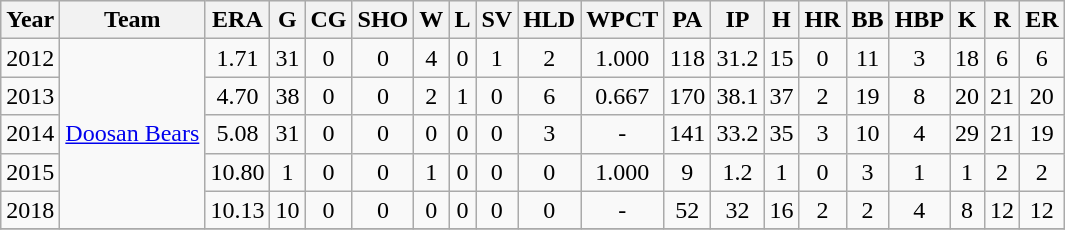<table class="wikitable" style="text-align: center;">
<tr bgcolor="#efefef">
<th>Year</th>
<th>Team</th>
<th>ERA</th>
<th>G</th>
<th>CG</th>
<th>SHO</th>
<th>W</th>
<th>L</th>
<th>SV</th>
<th>HLD</th>
<th>WPCT</th>
<th>PA</th>
<th>IP</th>
<th>H</th>
<th>HR</th>
<th>BB</th>
<th>HBP</th>
<th>K</th>
<th>R</th>
<th>ER</th>
</tr>
<tr>
<td>2012</td>
<td rowspan="5" style="text-align:center;"><a href='#'>Doosan Bears</a></td>
<td>1.71</td>
<td>31</td>
<td>0</td>
<td>0</td>
<td>4</td>
<td>0</td>
<td>1</td>
<td>2</td>
<td>1.000</td>
<td>118</td>
<td>31.2</td>
<td>15</td>
<td>0</td>
<td>11</td>
<td>3</td>
<td>18</td>
<td>6</td>
<td>6</td>
</tr>
<tr>
<td>2013</td>
<td>4.70</td>
<td>38</td>
<td>0</td>
<td>0</td>
<td>2</td>
<td>1</td>
<td>0</td>
<td>6</td>
<td>0.667</td>
<td>170</td>
<td>38.1</td>
<td>37</td>
<td>2</td>
<td>19</td>
<td>8</td>
<td>20</td>
<td>21</td>
<td>20</td>
</tr>
<tr>
<td>2014</td>
<td>5.08</td>
<td>31</td>
<td>0</td>
<td>0</td>
<td>0</td>
<td>0</td>
<td>0</td>
<td>3</td>
<td>-</td>
<td>141</td>
<td>33.2</td>
<td>35</td>
<td>3</td>
<td>10</td>
<td>4</td>
<td>29</td>
<td>21</td>
<td>19</td>
</tr>
<tr>
<td>2015</td>
<td>10.80</td>
<td>1</td>
<td>0</td>
<td>0</td>
<td>1</td>
<td>0</td>
<td>0</td>
<td>0</td>
<td>1.000</td>
<td>9</td>
<td>1.2</td>
<td>1</td>
<td>0</td>
<td>3</td>
<td>1</td>
<td>1</td>
<td>2</td>
<td>2</td>
</tr>
<tr>
<td>2018</td>
<td>10.13</td>
<td>10</td>
<td>0</td>
<td>0</td>
<td>0</td>
<td>0</td>
<td>0</td>
<td>0</td>
<td>-</td>
<td>52</td>
<td>32</td>
<td>16</td>
<td>2</td>
<td>2</td>
<td>4</td>
<td>8</td>
<td>12</td>
<td>12</td>
</tr>
<tr bgcolor="#cccccc">
</tr>
</table>
